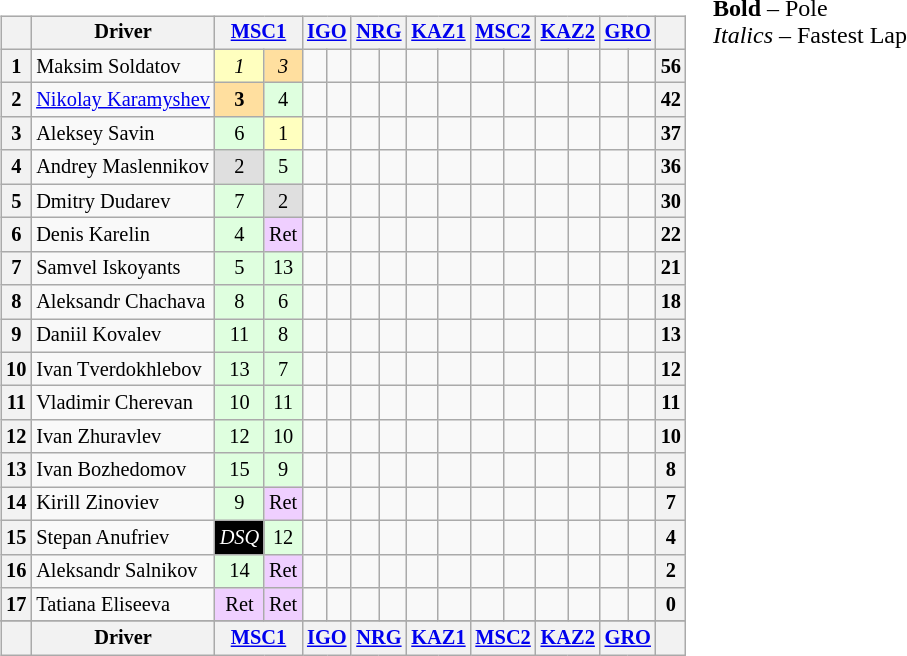<table>
<tr>
<td valign="top"><br><table align=left| class="wikitable" style="font-size: 85%; text-align: center">
<tr valign="top">
<th valign="middle"></th>
<th valign="middle">Driver</th>
<th colspan=2><a href='#'>MSC1</a></th>
<th colspan=2><a href='#'>IGO</a></th>
<th colspan=2><a href='#'>NRG</a></th>
<th colspan=2><a href='#'>KAZ1</a></th>
<th colspan=2><a href='#'>MSC2</a></th>
<th colspan=2><a href='#'>KAZ2</a></th>
<th colspan=2><a href='#'>GRO</a></th>
<th valign="middle"></th>
</tr>
<tr>
<th>1</th>
<td align="left">Maksim Soldatov</td>
<td style="background:#ffffbf;"><em>1</em></td>
<td style="background:#ffdf9f;"><em>3</em></td>
<td></td>
<td></td>
<td></td>
<td></td>
<td></td>
<td></td>
<td></td>
<td></td>
<td></td>
<td></td>
<td></td>
<td></td>
<th>56</th>
</tr>
<tr>
<th>2</th>
<td align="left"><a href='#'>Nikolay Karamyshev</a></td>
<td style="background:#ffdf9f;"><strong>3</strong></td>
<td style="background:#dfffdf;">4</td>
<td></td>
<td></td>
<td></td>
<td></td>
<td></td>
<td></td>
<td></td>
<td></td>
<td></td>
<td></td>
<td></td>
<td></td>
<th>42</th>
</tr>
<tr>
<th>3</th>
<td align="left">Aleksey Savin</td>
<td style="background:#dfffdf;">6</td>
<td style="background:#ffffbf;">1</td>
<td></td>
<td></td>
<td></td>
<td></td>
<td></td>
<td></td>
<td></td>
<td></td>
<td></td>
<td></td>
<td></td>
<td></td>
<th>37</th>
</tr>
<tr>
<th>4</th>
<td align="left">Andrey Maslennikov</td>
<td style="background:#dfdfdf;">2</td>
<td style="background:#dfffdf;">5</td>
<td></td>
<td></td>
<td></td>
<td></td>
<td></td>
<td></td>
<td></td>
<td></td>
<td></td>
<td></td>
<td></td>
<td></td>
<th>36</th>
</tr>
<tr>
<th>5</th>
<td align="left">Dmitry Dudarev</td>
<td style="background:#dfffdf;">7</td>
<td style="background:#dfdfdf;">2</td>
<td></td>
<td></td>
<td></td>
<td></td>
<td></td>
<td></td>
<td></td>
<td></td>
<td></td>
<td></td>
<td></td>
<td></td>
<th>30</th>
</tr>
<tr>
<th>6</th>
<td align="left">Denis Karelin</td>
<td style="background:#dfffdf;">4</td>
<td style="background:#efcfff;">Ret</td>
<td></td>
<td></td>
<td></td>
<td></td>
<td></td>
<td></td>
<td></td>
<td></td>
<td></td>
<td></td>
<td></td>
<td></td>
<th>22</th>
</tr>
<tr>
<th>7</th>
<td align="left">Samvel Iskoyants</td>
<td style="background:#dfffdf;">5</td>
<td style="background:#dfffdf;">13</td>
<td></td>
<td></td>
<td></td>
<td></td>
<td></td>
<td></td>
<td></td>
<td></td>
<td></td>
<td></td>
<td></td>
<td></td>
<th>21</th>
</tr>
<tr>
<th>8</th>
<td align="left">Aleksandr Chachava</td>
<td style="background:#dfffdf;">8</td>
<td style="background:#dfffdf;">6</td>
<td></td>
<td></td>
<td></td>
<td></td>
<td></td>
<td></td>
<td></td>
<td></td>
<td></td>
<td></td>
<td></td>
<td></td>
<th>18</th>
</tr>
<tr>
<th>9</th>
<td align="left">Daniil Kovalev</td>
<td style="background:#dfffdf;">11</td>
<td style="background:#dfffdf;">8</td>
<td></td>
<td></td>
<td></td>
<td></td>
<td></td>
<td></td>
<td></td>
<td></td>
<td></td>
<td></td>
<td></td>
<td></td>
<th>13</th>
</tr>
<tr>
<th>10</th>
<td align="left">Ivan Tverdokhlebov</td>
<td style="background:#dfffdf;">13</td>
<td style="background:#dfffdf;">7</td>
<td></td>
<td></td>
<td></td>
<td></td>
<td></td>
<td></td>
<td></td>
<td></td>
<td></td>
<td></td>
<td></td>
<td></td>
<th>12</th>
</tr>
<tr>
<th>11</th>
<td align="left">Vladimir Cherevan</td>
<td style="background:#dfffdf;">10</td>
<td style="background:#dfffdf;">11</td>
<td></td>
<td></td>
<td></td>
<td></td>
<td></td>
<td></td>
<td></td>
<td></td>
<td></td>
<td></td>
<td></td>
<td></td>
<th>11</th>
</tr>
<tr>
<th>12</th>
<td align="left">Ivan Zhuravlev</td>
<td style="background:#dfffdf;">12</td>
<td style="background:#dfffdf;">10</td>
<td></td>
<td></td>
<td></td>
<td></td>
<td></td>
<td></td>
<td></td>
<td></td>
<td></td>
<td></td>
<td></td>
<td></td>
<th>10</th>
</tr>
<tr>
<th>13</th>
<td align="left">Ivan Bozhedomov</td>
<td style="background:#dfffdf;">15</td>
<td style="background:#dfffdf;">9</td>
<td></td>
<td></td>
<td></td>
<td></td>
<td></td>
<td></td>
<td></td>
<td></td>
<td></td>
<td></td>
<td></td>
<td></td>
<th>8</th>
</tr>
<tr>
<th>14</th>
<td align="left">Kirill Zinoviev</td>
<td style="background:#dfffdf;">9</td>
<td style="background:#efcfff;">Ret</td>
<td></td>
<td></td>
<td></td>
<td></td>
<td></td>
<td></td>
<td></td>
<td></td>
<td></td>
<td></td>
<td></td>
<td></td>
<th>7</th>
</tr>
<tr>
<th>15</th>
<td align="left">Stepan Anufriev</td>
<td style="background-color:#000000;color:white"><em>DSQ</em></td>
<td style="background:#dfffdf;">12</td>
<td></td>
<td></td>
<td></td>
<td></td>
<td></td>
<td></td>
<td></td>
<td></td>
<td></td>
<td></td>
<td></td>
<td></td>
<th>4</th>
</tr>
<tr>
<th>16</th>
<td align="left">Aleksandr Salnikov</td>
<td style="background:#dfffdf;">14</td>
<td style="background:#efcfff;">Ret</td>
<td></td>
<td></td>
<td></td>
<td></td>
<td></td>
<td></td>
<td></td>
<td></td>
<td></td>
<td></td>
<td></td>
<td></td>
<th>2</th>
</tr>
<tr>
<th>17</th>
<td align="left">Tatiana Eliseeva</td>
<td style="background:#efcfff;">Ret</td>
<td style="background:#efcfff;">Ret</td>
<td></td>
<td></td>
<td></td>
<td></td>
<td></td>
<td></td>
<td></td>
<td></td>
<td></td>
<td></td>
<td></td>
<td></td>
<th>0</th>
</tr>
<tr>
</tr>
<tr valign="top">
<th valign="middle"></th>
<th valign="middle">Driver</th>
<th colspan=2><a href='#'>MSC1</a></th>
<th colspan=2><a href='#'>IGO</a></th>
<th colspan=2><a href='#'>NRG</a></th>
<th colspan=2><a href='#'>KAZ1</a></th>
<th colspan=2><a href='#'>MSC2</a></th>
<th colspan=2><a href='#'>KAZ2</a></th>
<th colspan=2><a href='#'>GRO</a></th>
<th valign="middle"></th>
</tr>
</table>
</td>
<td valign="top"><br>
<span><strong>Bold</strong> – Pole<br>
<em>Italics</em> – Fastest Lap</span></td>
</tr>
</table>
